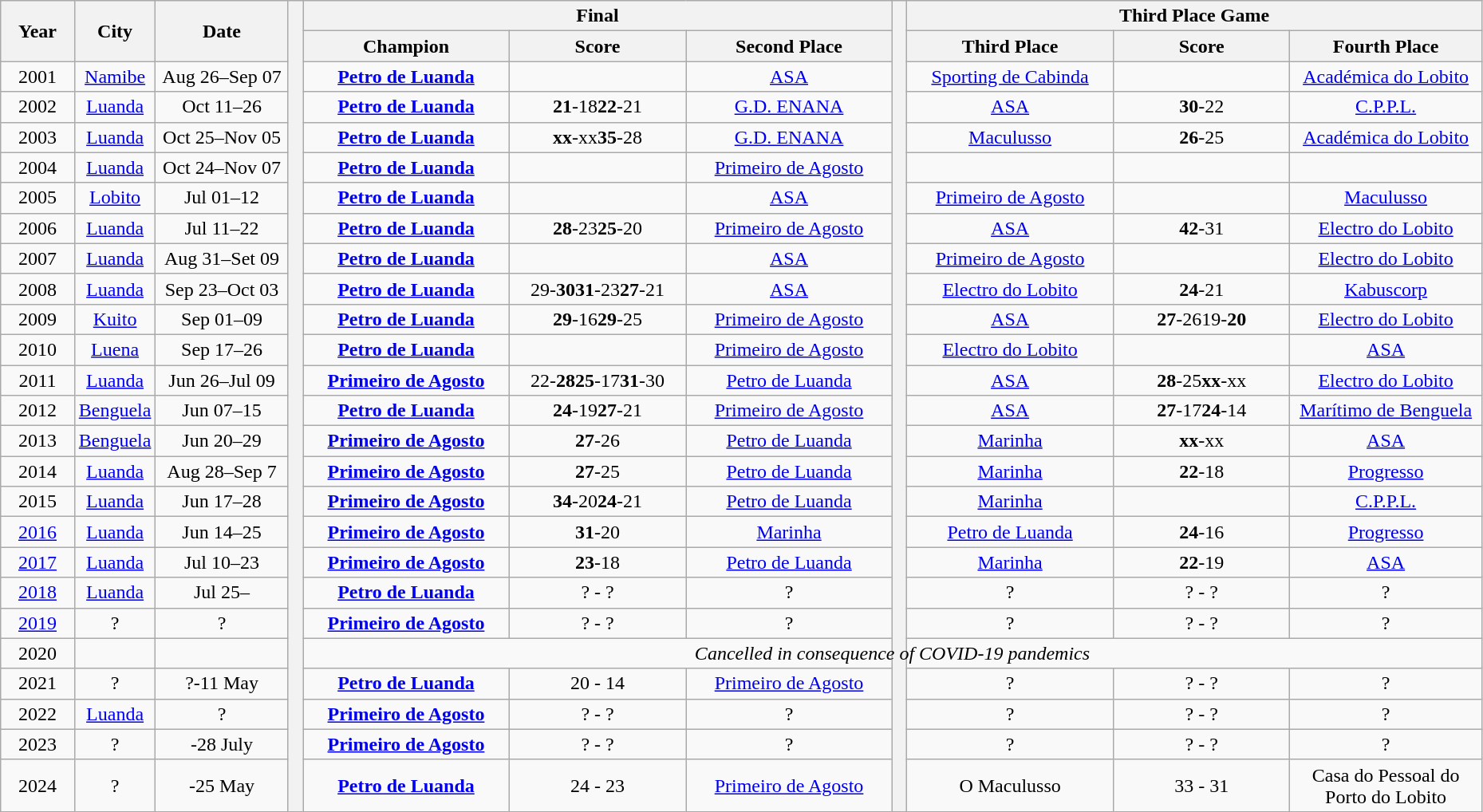<table class="wikitable" style="width: 98%; text-align: center;">
<tr>
<th rowspan=2 width=5%>Year</th>
<th rowspan=2 width=5%>City</th>
<th rowspan=2 width=9%>Date</th>
<th width=1% rowspan=26 bgcolor=ffffff></th>
<th colspan=3>Final</th>
<th width=1% rowspan=26 bgcolor=ffffff></th>
<th colspan=3>Third Place Game</th>
</tr>
<tr>
<th width=14%>Champion</th>
<th width=12%>Score</th>
<th width=14%>Second Place</th>
<th width=14%>Third Place</th>
<th width=12%>Score</th>
<th width=14%>Fourth Place</th>
</tr>
<tr>
<td>2001 </td>
<td><a href='#'>Namibe</a></td>
<td>Aug 26–Sep 07</td>
<td><strong><a href='#'>Petro de Luanda</a></strong></td>
<td></td>
<td><a href='#'>ASA</a></td>
<td><a href='#'>Sporting de Cabinda</a></td>
<td></td>
<td><a href='#'>Académica do Lobito</a></td>
</tr>
<tr>
<td>2002 </td>
<td><a href='#'>Luanda</a></td>
<td>Oct 11–26</td>
<td><strong><a href='#'>Petro de Luanda</a></strong></td>
<td><strong>21</strong>-18<strong>22</strong>-21</td>
<td><a href='#'>G.D. ENANA</a></td>
<td><a href='#'>ASA</a></td>
<td><strong>30</strong>-22</td>
<td><a href='#'>C.P.P.L.</a></td>
</tr>
<tr>
<td>2003 </td>
<td><a href='#'>Luanda</a></td>
<td>Oct 25–Nov 05</td>
<td><strong><a href='#'>Petro de Luanda</a></strong></td>
<td><strong>xx</strong>-xx<strong>35</strong>-28</td>
<td><a href='#'>G.D. ENANA</a></td>
<td><a href='#'>Maculusso</a></td>
<td><strong>26</strong>-25</td>
<td><a href='#'>Académica do Lobito</a></td>
</tr>
<tr>
<td>2004 </td>
<td><a href='#'>Luanda</a></td>
<td>Oct 24–Nov 07</td>
<td><strong><a href='#'>Petro de Luanda</a></strong></td>
<td></td>
<td><a href='#'>Primeiro de Agosto</a></td>
<td></td>
<td></td>
<td></td>
</tr>
<tr>
<td>2005 </td>
<td><a href='#'>Lobito</a></td>
<td>Jul 01–12</td>
<td><strong><a href='#'>Petro de Luanda</a></strong></td>
<td></td>
<td><a href='#'>ASA</a></td>
<td><a href='#'>Primeiro de Agosto</a></td>
<td></td>
<td><a href='#'>Maculusso</a></td>
</tr>
<tr>
<td>2006 </td>
<td><a href='#'>Luanda</a></td>
<td>Jul 11–22</td>
<td><strong><a href='#'>Petro de Luanda</a></strong></td>
<td><strong>28</strong>-23<strong>25</strong>-20</td>
<td><a href='#'>Primeiro de Agosto</a></td>
<td><a href='#'>ASA</a></td>
<td><strong>42</strong>-31</td>
<td><a href='#'>Electro do Lobito</a></td>
</tr>
<tr>
<td>2007 </td>
<td><a href='#'>Luanda</a></td>
<td>Aug 31–Set 09</td>
<td><strong><a href='#'>Petro de Luanda</a></strong></td>
<td></td>
<td><a href='#'>ASA</a></td>
<td><a href='#'>Primeiro de Agosto</a></td>
<td></td>
<td><a href='#'>Electro do Lobito</a></td>
</tr>
<tr>
<td>2008 </td>
<td><a href='#'>Luanda</a></td>
<td>Sep 23–Oct 03</td>
<td><strong><a href='#'>Petro de Luanda</a></strong></td>
<td>29-<strong>30</strong><strong>31</strong>-23<strong>27</strong>-21</td>
<td><a href='#'>ASA</a></td>
<td><a href='#'>Electro do Lobito</a></td>
<td><strong>24</strong>-21</td>
<td><a href='#'>Kabuscorp</a></td>
</tr>
<tr>
<td>2009 </td>
<td><a href='#'>Kuito</a></td>
<td>Sep 01–09</td>
<td><strong><a href='#'>Petro de Luanda</a></strong></td>
<td><strong>29</strong>-16<strong>29</strong>-25</td>
<td><a href='#'>Primeiro de Agosto</a></td>
<td><a href='#'>ASA</a></td>
<td><strong>27</strong>-2619-<strong>20</strong></td>
<td><a href='#'>Electro do Lobito</a></td>
</tr>
<tr>
<td>2010 </td>
<td><a href='#'>Luena</a></td>
<td>Sep 17–26</td>
<td><strong><a href='#'>Petro de Luanda</a></strong></td>
<td></td>
<td><a href='#'>Primeiro de Agosto</a></td>
<td><a href='#'>Electro do Lobito</a></td>
<td></td>
<td><a href='#'>ASA</a></td>
</tr>
<tr>
<td>2011 </td>
<td><a href='#'>Luanda</a></td>
<td>Jun 26–Jul 09</td>
<td><strong><a href='#'>Primeiro de Agosto</a></strong></td>
<td>22-<strong>28</strong><strong>25</strong>-17<strong>31</strong>-30</td>
<td><a href='#'>Petro de Luanda</a></td>
<td><a href='#'>ASA</a></td>
<td><strong>28</strong>-25<strong>xx</strong>-xx</td>
<td><a href='#'>Electro do Lobito</a></td>
</tr>
<tr>
<td>2012 </td>
<td><a href='#'>Benguela</a></td>
<td>Jun 07–15</td>
<td><strong><a href='#'>Petro de Luanda</a></strong></td>
<td><strong>24</strong>-19<strong>27</strong>-21</td>
<td><a href='#'>Primeiro de Agosto</a></td>
<td><a href='#'>ASA</a></td>
<td><strong>27</strong>-17<strong>24</strong>-14</td>
<td><a href='#'>Marítimo de Benguela</a></td>
</tr>
<tr>
<td>2013 </td>
<td><a href='#'>Benguela</a></td>
<td>Jun 20–29</td>
<td><strong><a href='#'>Primeiro de Agosto</a></strong></td>
<td><strong>27</strong>-26</td>
<td><a href='#'>Petro de Luanda</a></td>
<td><a href='#'>Marinha</a></td>
<td><strong>xx</strong>-xx</td>
<td><a href='#'>ASA</a></td>
</tr>
<tr>
<td>2014 </td>
<td><a href='#'>Luanda</a></td>
<td>Aug 28–Sep 7</td>
<td><strong><a href='#'>Primeiro de Agosto</a></strong></td>
<td><strong>27</strong>-25</td>
<td><a href='#'>Petro de Luanda</a></td>
<td><a href='#'>Marinha</a></td>
<td><strong>22</strong>-18</td>
<td><a href='#'>Progresso</a></td>
</tr>
<tr>
<td>2015 </td>
<td><a href='#'>Luanda</a></td>
<td>Jun 17–28</td>
<td><strong><a href='#'>Primeiro de Agosto</a></strong></td>
<td><strong>34</strong>-20<strong>24</strong>-21</td>
<td><a href='#'>Petro de Luanda</a></td>
<td><a href='#'>Marinha</a></td>
<td></td>
<td><a href='#'>C.P.P.L.</a></td>
</tr>
<tr>
<td><a href='#'>2016</a></td>
<td><a href='#'>Luanda</a></td>
<td>Jun 14–25</td>
<td><strong><a href='#'>Primeiro de Agosto</a></strong></td>
<td><strong>31</strong>-20</td>
<td><a href='#'>Marinha</a></td>
<td><a href='#'>Petro de Luanda</a></td>
<td><strong>24</strong>-16</td>
<td><a href='#'>Progresso</a></td>
</tr>
<tr>
<td><a href='#'>2017</a></td>
<td><a href='#'>Luanda</a></td>
<td>Jul 10–23</td>
<td><strong><a href='#'>Primeiro de Agosto</a></strong></td>
<td><strong>23</strong>-18</td>
<td><a href='#'>Petro de Luanda</a></td>
<td><a href='#'>Marinha</a></td>
<td><strong>22</strong>-19</td>
<td><a href='#'>ASA</a></td>
</tr>
<tr>
<td><a href='#'>2018</a></td>
<td><a href='#'>Luanda</a></td>
<td>Jul 25–</td>
<td><strong><a href='#'>Petro de Luanda</a></strong></td>
<td>? - ?</td>
<td>?</td>
<td>?</td>
<td>? - ?</td>
<td>?</td>
</tr>
<tr>
<td><a href='#'>2019</a></td>
<td>?</td>
<td>?</td>
<td><strong><a href='#'>Primeiro de Agosto</a></strong></td>
<td>? - ?</td>
<td>?</td>
<td>?</td>
<td>? - ?</td>
<td>?</td>
</tr>
<tr>
<td>2020</td>
<td></td>
<td></td>
<td colspan="7"><em>Cancelled in consequence of COVID-19 pandemics</td>
</tr>
<tr>
<td>2021</td>
<td>?</td>
<td>?-11 May</td>
<td><strong><a href='#'>Petro de Luanda</a></strong></td>
<td>20 - 14</td>
<td><a href='#'>Primeiro de Agosto</a></td>
<td>?</td>
<td>? - ?</td>
<td>?</td>
</tr>
<tr>
<td>2022</td>
<td><a href='#'>Luanda</a></td>
<td>?</td>
<td><strong><a href='#'>Primeiro de Agosto</a></strong></td>
<td>? - ?</td>
<td>?</td>
<td>?</td>
<td>? - ?</td>
<td>?</td>
</tr>
<tr>
<td>2023</td>
<td>?</td>
<td>-28 July</td>
<td><strong><a href='#'>Primeiro de Agosto</a></strong></td>
<td>? - ?</td>
<td>?</td>
<td>?</td>
<td>? - ?</td>
<td>?</td>
</tr>
<tr>
<td>2024</td>
<td>?</td>
<td>-25 May</td>
<td><strong><a href='#'>Petro de Luanda</a></strong></td>
<td>24 - 23</td>
<td><a href='#'>Primeiro de Agosto</a></td>
<td>O Maculusso</td>
<td>33 - 31</td>
<td>Casa do Pessoal do Porto do Lobito</td>
</tr>
</table>
